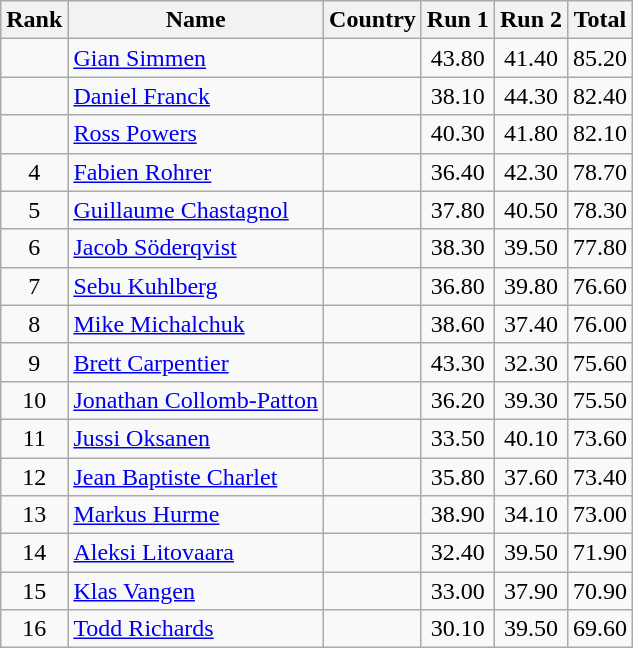<table class="wikitable sortable" style="text-align:center">
<tr>
<th>Rank</th>
<th>Name</th>
<th>Country</th>
<th>Run 1</th>
<th>Run 2</th>
<th>Total</th>
</tr>
<tr>
<td></td>
<td align=left><a href='#'>Gian Simmen</a></td>
<td align=left></td>
<td>43.80</td>
<td>41.40</td>
<td>85.20</td>
</tr>
<tr>
<td></td>
<td align=left><a href='#'>Daniel Franck</a></td>
<td align=left></td>
<td>38.10</td>
<td>44.30</td>
<td>82.40</td>
</tr>
<tr>
<td></td>
<td align=left><a href='#'>Ross Powers</a></td>
<td align=left></td>
<td>40.30</td>
<td>41.80</td>
<td>82.10</td>
</tr>
<tr>
<td>4</td>
<td align=left><a href='#'>Fabien Rohrer</a></td>
<td align=left></td>
<td>36.40</td>
<td>42.30</td>
<td>78.70</td>
</tr>
<tr>
<td>5</td>
<td align=left><a href='#'>Guillaume Chastagnol</a></td>
<td align=left></td>
<td>37.80</td>
<td>40.50</td>
<td>78.30</td>
</tr>
<tr>
<td>6</td>
<td align=left><a href='#'>Jacob Söderqvist</a></td>
<td align=left></td>
<td>38.30</td>
<td>39.50</td>
<td>77.80</td>
</tr>
<tr>
<td>7</td>
<td align=left><a href='#'>Sebu Kuhlberg</a></td>
<td align=left></td>
<td>36.80</td>
<td>39.80</td>
<td>76.60</td>
</tr>
<tr>
<td>8</td>
<td align=left><a href='#'>Mike Michalchuk</a></td>
<td align=left></td>
<td>38.60</td>
<td>37.40</td>
<td>76.00</td>
</tr>
<tr>
<td>9</td>
<td align=left><a href='#'>Brett Carpentier</a></td>
<td align=left></td>
<td>43.30</td>
<td>32.30</td>
<td>75.60</td>
</tr>
<tr>
<td>10</td>
<td align=left><a href='#'>Jonathan Collomb-Patton</a></td>
<td align=left></td>
<td>36.20</td>
<td>39.30</td>
<td>75.50</td>
</tr>
<tr>
<td>11</td>
<td align=left><a href='#'>Jussi Oksanen</a></td>
<td align=left></td>
<td>33.50</td>
<td>40.10</td>
<td>73.60</td>
</tr>
<tr>
<td>12</td>
<td align=left><a href='#'>Jean Baptiste Charlet</a></td>
<td align=left></td>
<td>35.80</td>
<td>37.60</td>
<td>73.40</td>
</tr>
<tr>
<td>13</td>
<td align=left><a href='#'>Markus Hurme</a></td>
<td align=left></td>
<td>38.90</td>
<td>34.10</td>
<td>73.00</td>
</tr>
<tr>
<td>14</td>
<td align=left><a href='#'>Aleksi Litovaara</a></td>
<td align=left></td>
<td>32.40</td>
<td>39.50</td>
<td>71.90</td>
</tr>
<tr>
<td>15</td>
<td align=left><a href='#'>Klas Vangen</a></td>
<td align=left></td>
<td>33.00</td>
<td>37.90</td>
<td>70.90</td>
</tr>
<tr>
<td>16</td>
<td align=left><a href='#'>Todd Richards</a></td>
<td align=left></td>
<td>30.10</td>
<td>39.50</td>
<td>69.60</td>
</tr>
</table>
